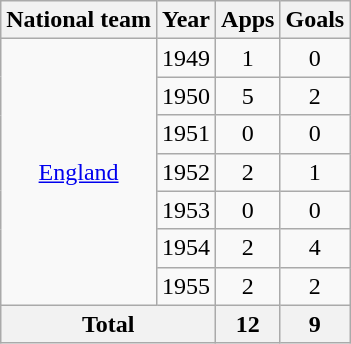<table class="wikitable" style="text-align:center">
<tr>
<th>National team</th>
<th>Year</th>
<th>Apps</th>
<th>Goals</th>
</tr>
<tr>
<td rowspan="7"><a href='#'>England</a></td>
<td>1949</td>
<td>1</td>
<td>0</td>
</tr>
<tr>
<td>1950</td>
<td>5</td>
<td>2</td>
</tr>
<tr>
<td>1951</td>
<td>0</td>
<td>0</td>
</tr>
<tr>
<td>1952</td>
<td>2</td>
<td>1</td>
</tr>
<tr>
<td>1953</td>
<td>0</td>
<td>0</td>
</tr>
<tr>
<td>1954</td>
<td>2</td>
<td>4</td>
</tr>
<tr>
<td>1955</td>
<td>2</td>
<td>2</td>
</tr>
<tr>
<th colspan="2">Total</th>
<th>12</th>
<th>9</th>
</tr>
</table>
